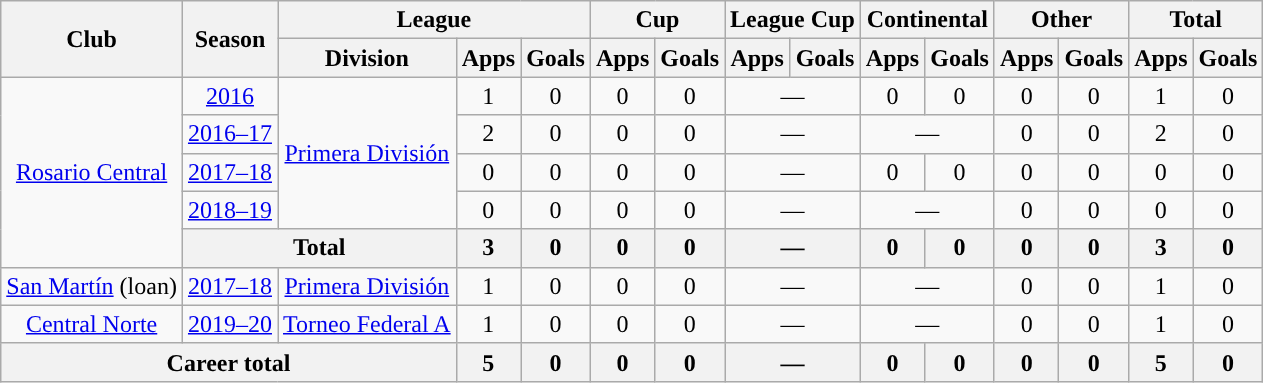<table class="wikitable" style="text-align:center">
<tr>
<th rowspan="2">Club</th>
<th rowspan="2">Season</th>
<th colspan="3">League</th>
<th colspan="2">Cup</th>
<th colspan="2">League Cup</th>
<th colspan="2">Continental</th>
<th colspan="2">Other</th>
<th colspan="2">Total</th>
</tr>
<tr>
<th>Division</th>
<th>Apps</th>
<th>Goals</th>
<th>Apps</th>
<th>Goals</th>
<th>Apps</th>
<th>Goals</th>
<th>Apps</th>
<th>Goals</th>
<th>Apps</th>
<th>Goals</th>
<th>Apps</th>
<th>Goals</th>
</tr>
<tr>
<td rowspan="5"><a href='#'>Rosario Central</a></td>
<td><a href='#'>2016</a></td>
<td rowspan="4"><a href='#'>Primera División</a></td>
<td>1</td>
<td>0</td>
<td>0</td>
<td>0</td>
<td colspan="2">—</td>
<td>0</td>
<td>0</td>
<td>0</td>
<td>0</td>
<td>1</td>
<td>0</td>
</tr>
<tr>
<td><a href='#'>2016–17</a></td>
<td>2</td>
<td>0</td>
<td>0</td>
<td>0</td>
<td colspan="2">—</td>
<td colspan="2">—</td>
<td>0</td>
<td>0</td>
<td>2</td>
<td>0</td>
</tr>
<tr>
<td><a href='#'>2017–18</a></td>
<td>0</td>
<td>0</td>
<td>0</td>
<td>0</td>
<td colspan="2">—</td>
<td>0</td>
<td>0</td>
<td>0</td>
<td>0</td>
<td>0</td>
<td>0</td>
</tr>
<tr>
<td><a href='#'>2018–19</a></td>
<td>0</td>
<td>0</td>
<td>0</td>
<td>0</td>
<td colspan="2">—</td>
<td colspan="2">—</td>
<td>0</td>
<td>0</td>
<td>0</td>
<td>0</td>
</tr>
<tr>
<th colspan="2">Total</th>
<th>3</th>
<th>0</th>
<th>0</th>
<th>0</th>
<th colspan="2">—</th>
<th>0</th>
<th>0</th>
<th>0</th>
<th>0</th>
<th>3</th>
<th>0</th>
</tr>
<tr>
<td rowspan="1"><a href='#'>San Martín</a> (loan)</td>
<td><a href='#'>2017–18</a></td>
<td rowspan="1"><a href='#'>Primera División</a></td>
<td>1</td>
<td>0</td>
<td>0</td>
<td>0</td>
<td colspan="2">—</td>
<td colspan="2">—</td>
<td>0</td>
<td>0</td>
<td>1</td>
<td>0</td>
</tr>
<tr>
<td rowspan="1"><a href='#'>Central Norte</a></td>
<td><a href='#'>2019–20</a></td>
<td rowspan="1"><a href='#'>Torneo Federal A</a></td>
<td>1</td>
<td>0</td>
<td>0</td>
<td>0</td>
<td colspan="2">—</td>
<td colspan="2">—</td>
<td>0</td>
<td>0</td>
<td>1</td>
<td>0</td>
</tr>
<tr>
<th colspan="3">Career total</th>
<th>5</th>
<th>0</th>
<th>0</th>
<th>0</th>
<th colspan="2">—</th>
<th>0</th>
<th>0</th>
<th>0</th>
<th>0</th>
<th>5</th>
<th>0</th>
</tr>
</table>
